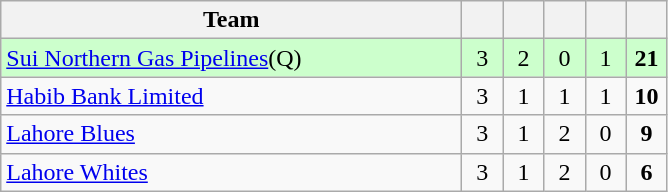<table class="wikitable" style="text-align:center">
<tr>
<th style="width:300px">Team</th>
<th width="20"></th>
<th width="20"></th>
<th width="20"></th>
<th width="20"></th>
<th width="20"></th>
</tr>
<tr style="background:#cfc">
<td style="text-align:left"><a href='#'>Sui Northern Gas Pipelines</a>(Q)</td>
<td>3</td>
<td>2</td>
<td>0</td>
<td>1</td>
<td><strong>21</strong></td>
</tr>
<tr>
<td style="text-align:left"><a href='#'>Habib Bank Limited</a></td>
<td>3</td>
<td>1</td>
<td>1</td>
<td>1</td>
<td><strong>10</strong></td>
</tr>
<tr>
<td style="text-align:left"><a href='#'>Lahore Blues</a></td>
<td>3</td>
<td>1</td>
<td>2</td>
<td>0</td>
<td><strong>9</strong></td>
</tr>
<tr>
<td style="text-align:left"><a href='#'>Lahore Whites</a></td>
<td>3</td>
<td>1</td>
<td>2</td>
<td>0</td>
<td><strong>6</strong></td>
</tr>
</table>
